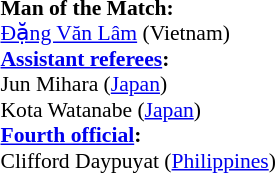<table width=50% style="font-size:90%;">
<tr>
<td><br><strong>Man of the Match:</strong>
<br><a href='#'>Đặng Văn Lâm</a> (Vietnam)<br><strong><a href='#'>Assistant referees</a>:</strong>
<br>Jun Mihara (<a href='#'>Japan</a>)
<br>Kota Watanabe (<a href='#'>Japan</a>)
<br><strong><a href='#'>Fourth official</a>:</strong>
<br>Clifford Daypuyat (<a href='#'>Philippines</a>)</td>
</tr>
</table>
